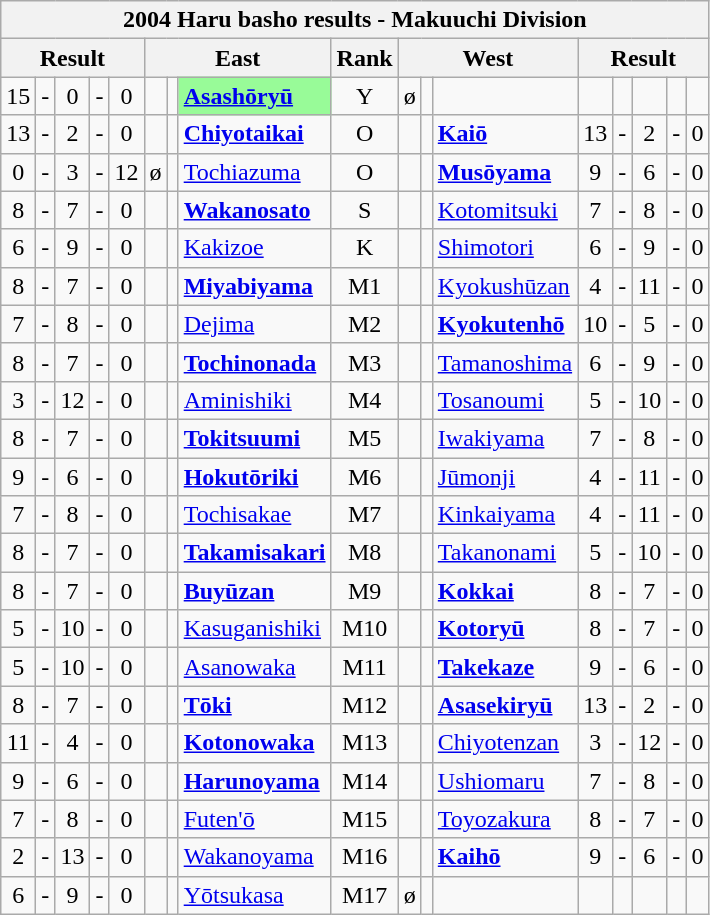<table class="wikitable">
<tr>
<th colspan="17">2004 Haru basho results - Makuuchi Division</th>
</tr>
<tr>
<th colspan="5">Result</th>
<th colspan="3">East</th>
<th>Rank</th>
<th colspan="3">West</th>
<th colspan="5">Result</th>
</tr>
<tr>
<td align=center>15</td>
<td align=center>-</td>
<td align=center>0</td>
<td align=center>-</td>
<td align=center>0</td>
<td align=center></td>
<td align=center></td>
<td style="background: PaleGreen;"><strong><a href='#'>Asashōryū</a></strong></td>
<td align=center>Y</td>
<td align=center>ø</td>
<td align=center></td>
<td></td>
<td align=center></td>
<td align=center></td>
<td align=center></td>
<td align=center></td>
<td align=center></td>
</tr>
<tr>
<td align=center>13</td>
<td align=center>-</td>
<td align=center>2</td>
<td align=center>-</td>
<td align=center>0</td>
<td align=center></td>
<td align=center></td>
<td><strong><a href='#'>Chiyotaikai</a></strong></td>
<td align=center>O</td>
<td align=center></td>
<td align=center></td>
<td><strong><a href='#'>Kaiō</a></strong></td>
<td align=center>13</td>
<td align=center>-</td>
<td align=center>2</td>
<td align=center>-</td>
<td align=center>0</td>
</tr>
<tr>
<td align=center>0</td>
<td align=center>-</td>
<td align=center>3</td>
<td align=center>-</td>
<td align=center>12</td>
<td align=center>ø</td>
<td align=center></td>
<td><a href='#'>Tochiazuma</a></td>
<td align=center>O</td>
<td align=center></td>
<td align=center></td>
<td><a href='#'><strong>Musōyama</strong></a></td>
<td align=center>9</td>
<td align=center>-</td>
<td align=center>6</td>
<td align=center>-</td>
<td align=center>0</td>
</tr>
<tr>
<td align=center>8</td>
<td align=center>-</td>
<td align=center>7</td>
<td align=center>-</td>
<td align=center>0</td>
<td align=center></td>
<td align=center></td>
<td><a href='#'><strong>Wakanosato</strong></a></td>
<td align=center>S</td>
<td align=center></td>
<td align=center></td>
<td><a href='#'>Kotomitsuki</a></td>
<td align=center>7</td>
<td align=center>-</td>
<td align=center>8</td>
<td align=center>-</td>
<td align=center>0</td>
</tr>
<tr>
<td align=center>6</td>
<td align=center>-</td>
<td align=center>9</td>
<td align=center>-</td>
<td align=center>0</td>
<td align=center></td>
<td align=center></td>
<td><a href='#'>Kakizoe</a></td>
<td align=center>K</td>
<td align=center></td>
<td align=center></td>
<td><a href='#'>Shimotori</a></td>
<td align=center>6</td>
<td align=center>-</td>
<td align=center>9</td>
<td align=center>-</td>
<td align=center>0</td>
</tr>
<tr>
<td align=center>8</td>
<td align=center>-</td>
<td align=center>7</td>
<td align=center>-</td>
<td align=center>0</td>
<td align=center></td>
<td align=center></td>
<td><a href='#'><strong>Miyabiyama</strong></a></td>
<td align=center>M1</td>
<td align=center></td>
<td align=center></td>
<td><a href='#'>Kyokushūzan</a></td>
<td align=center>4</td>
<td align=center>-</td>
<td align=center>11</td>
<td align=center>-</td>
<td align=center>0</td>
</tr>
<tr>
<td align=center>7</td>
<td align=center>-</td>
<td align=center>8</td>
<td align=center>-</td>
<td align=center>0</td>
<td align=center></td>
<td align=center></td>
<td><a href='#'>Dejima</a></td>
<td align=center>M2</td>
<td align=center></td>
<td align=center></td>
<td><a href='#'><strong>Kyokutenhō</strong></a></td>
<td align=center>10</td>
<td align=center>-</td>
<td align=center>5</td>
<td align=center>-</td>
<td align=center>0</td>
</tr>
<tr>
<td align=center>8</td>
<td align=center>-</td>
<td align=center>7</td>
<td align=center>-</td>
<td align=center>0</td>
<td align=center></td>
<td align=center></td>
<td><a href='#'><strong>Tochinonada</strong></a></td>
<td align=center>M3</td>
<td align=center></td>
<td align=center></td>
<td><a href='#'>Tamanoshima</a></td>
<td align=center>6</td>
<td align=center>-</td>
<td align=center>9</td>
<td align=center>-</td>
<td align=center>0</td>
</tr>
<tr>
<td align=center>3</td>
<td align=center>-</td>
<td align=center>12</td>
<td align=center>-</td>
<td align=center>0</td>
<td align=center></td>
<td align=center></td>
<td><a href='#'>Aminishiki</a></td>
<td align=center>M4</td>
<td align=center></td>
<td align=center></td>
<td><a href='#'>Tosanoumi</a></td>
<td align=center>5</td>
<td align=center>-</td>
<td align=center>10</td>
<td align=center>-</td>
<td align=center>0</td>
</tr>
<tr>
<td align=center>8</td>
<td align=center>-</td>
<td align=center>7</td>
<td align=center>-</td>
<td align=center>0</td>
<td align=center></td>
<td align=center></td>
<td><strong><a href='#'>Tokitsuumi</a></strong></td>
<td align=center>M5</td>
<td align=center></td>
<td align=center></td>
<td><a href='#'>Iwakiyama</a></td>
<td align=center>7</td>
<td align=center>-</td>
<td align=center>8</td>
<td align=center>-</td>
<td align=center>0</td>
</tr>
<tr>
<td align=center>9</td>
<td align=center>-</td>
<td align=center>6</td>
<td align=center>-</td>
<td align=center>0</td>
<td align=center></td>
<td align=center></td>
<td><a href='#'><strong>Hokutōriki</strong></a></td>
<td align=center>M6</td>
<td align=center></td>
<td align=center></td>
<td><a href='#'>Jūmonji</a></td>
<td align=center>4</td>
<td align=center>-</td>
<td align=center>11</td>
<td align=center>-</td>
<td align=center>0</td>
</tr>
<tr>
<td align=center>7</td>
<td align=center>-</td>
<td align=center>8</td>
<td align=center>-</td>
<td align=center>0</td>
<td align=center></td>
<td align=center></td>
<td><a href='#'>Tochisakae</a></td>
<td align=center>M7</td>
<td align=center></td>
<td align=center></td>
<td><a href='#'>Kinkaiyama</a></td>
<td align=center>4</td>
<td align=center>-</td>
<td align=center>11</td>
<td align=center>-</td>
<td align=center>0</td>
</tr>
<tr>
<td align=center>8</td>
<td align=center>-</td>
<td align=center>7</td>
<td align=center>-</td>
<td align=center>0</td>
<td align=center></td>
<td align=center></td>
<td><a href='#'><strong>Takamisakari</strong></a></td>
<td align=center>M8</td>
<td align=center></td>
<td align=center></td>
<td><a href='#'>Takanonami</a></td>
<td align=center>5</td>
<td align=center>-</td>
<td align=center>10</td>
<td align=center>-</td>
<td align=center>0</td>
</tr>
<tr>
<td align=center>8</td>
<td align=center>-</td>
<td align=center>7</td>
<td align=center>-</td>
<td align=center>0</td>
<td align=center></td>
<td align=center></td>
<td><a href='#'><strong>Buyūzan</strong></a></td>
<td align=center>M9</td>
<td align=center></td>
<td align=center></td>
<td><strong><a href='#'>Kokkai</a></strong></td>
<td align=center>8</td>
<td align=center>-</td>
<td align=center>7</td>
<td align=center>-</td>
<td align=center>0</td>
</tr>
<tr>
<td align=center>5</td>
<td align=center>-</td>
<td align=center>10</td>
<td align=center>-</td>
<td align=center>0</td>
<td align=center></td>
<td align=center></td>
<td><a href='#'>Kasuganishiki</a></td>
<td align=center>M10</td>
<td align=center></td>
<td align=center></td>
<td><a href='#'><strong>Kotoryū</strong></a></td>
<td align=center>8</td>
<td align=center>-</td>
<td align=center>7</td>
<td align=center>-</td>
<td align=center>0</td>
</tr>
<tr>
<td align=center>5</td>
<td align=center>-</td>
<td align=center>10</td>
<td align=center>-</td>
<td align=center>0</td>
<td align=center></td>
<td align=center></td>
<td><a href='#'>Asanowaka</a></td>
<td align=center>M11</td>
<td align=center></td>
<td align=center></td>
<td><a href='#'><strong>Takekaze</strong></a></td>
<td align=center>9</td>
<td align=center>-</td>
<td align=center>6</td>
<td align=center>-</td>
<td align=center>0</td>
</tr>
<tr>
<td align=center>8</td>
<td align=center>-</td>
<td align=center>7</td>
<td align=center>-</td>
<td align=center>0</td>
<td align=center></td>
<td align=center></td>
<td><a href='#'><strong>Tōki</strong></a></td>
<td align=center>M12</td>
<td align=center></td>
<td align=center></td>
<td><a href='#'><strong>Asasekiryū</strong></a></td>
<td align=center>13</td>
<td align=center>-</td>
<td align=center>2</td>
<td align=center>-</td>
<td align=center>0</td>
</tr>
<tr>
<td align=center>11</td>
<td align=center>-</td>
<td align=center>4</td>
<td align=center>-</td>
<td align=center>0</td>
<td align=center></td>
<td align=center></td>
<td><a href='#'><strong>Kotonowaka</strong></a></td>
<td align=center>M13</td>
<td align=center></td>
<td align=center></td>
<td><a href='#'>Chiyotenzan</a></td>
<td align=center>3</td>
<td align=center>-</td>
<td align=center>12</td>
<td align=center>-</td>
<td align=center>0</td>
</tr>
<tr>
<td align=center>9</td>
<td align=center>-</td>
<td align=center>6</td>
<td align=center>-</td>
<td align=center>0</td>
<td align=center></td>
<td align=center></td>
<td><strong><a href='#'>Harunoyama</a></strong></td>
<td align=center>M14</td>
<td align=center></td>
<td align=center></td>
<td><a href='#'>Ushiomaru</a></td>
<td align=center>7</td>
<td align=center>-</td>
<td align=center>8</td>
<td align=center>-</td>
<td align=center>0</td>
</tr>
<tr>
<td align=center>7</td>
<td align=center>-</td>
<td align=center>8</td>
<td align=center>-</td>
<td align=center>0</td>
<td align=center></td>
<td align=center></td>
<td><a href='#'>Futen'ō</a></td>
<td align=center>M15</td>
<td align=center></td>
<td align=center></td>
<td><a href='#'>Toyozakura</a></td>
<td align=center>8</td>
<td align=center>-</td>
<td align=center>7</td>
<td align=center>-</td>
<td align=center>0</td>
</tr>
<tr>
<td align=center>2</td>
<td align=center>-</td>
<td align=center>13</td>
<td align=center>-</td>
<td align=center>0</td>
<td align=center></td>
<td align=center></td>
<td><a href='#'>Wakanoyama</a></td>
<td align=center>M16</td>
<td align=center></td>
<td align=center></td>
<td><a href='#'><strong>Kaihō</strong></a></td>
<td align=center>9</td>
<td align=center>-</td>
<td align=center>6</td>
<td align=center>-</td>
<td align=center>0</td>
</tr>
<tr>
<td align=center>6</td>
<td align=center>-</td>
<td align=center>9</td>
<td align=center>-</td>
<td align=center>0</td>
<td align=center></td>
<td align=center></td>
<td><a href='#'>Yōtsukasa</a></td>
<td align=center>M17</td>
<td align=center>ø</td>
<td align=center></td>
<td></td>
<td align=center></td>
<td align=center></td>
<td align=center></td>
<td align=center></td>
<td align=center></td>
</tr>
</table>
